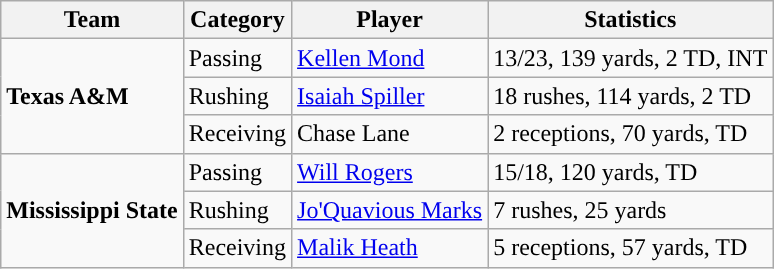<table class="wikitable" style="float: left;">
<tr>
<th>Team</th>
<th>Category</th>
<th>Player</th>
<th>Statistics</th>
</tr>
<tr>
<td rowspan=3><strong>Texas A&M</strong></td>
<td>Passing</td>
<td><a href='#'>Kellen Mond</a></td>
<td>13/23, 139 yards, 2 TD, INT</td>
</tr>
<tr>
<td>Rushing</td>
<td><a href='#'>Isaiah Spiller</a></td>
<td>18 rushes, 114 yards, 2 TD</td>
</tr>
<tr>
<td>Receiving</td>
<td>Chase Lane</td>
<td>2 receptions, 70 yards, TD</td>
</tr>
<tr>
<td rowspan=3><strong>Mississippi State</strong></td>
<td>Passing</td>
<td><a href='#'>Will Rogers</a></td>
<td>15/18, 120 yards, TD</td>
</tr>
<tr>
<td>Rushing</td>
<td><a href='#'>Jo'Quavious Marks</a></td>
<td>7 rushes, 25 yards</td>
</tr>
<tr>
<td>Receiving</td>
<td><a href='#'>Malik Heath</a></td>
<td>5 receptions, 57 yards, TD</td>
</tr>
</table>
